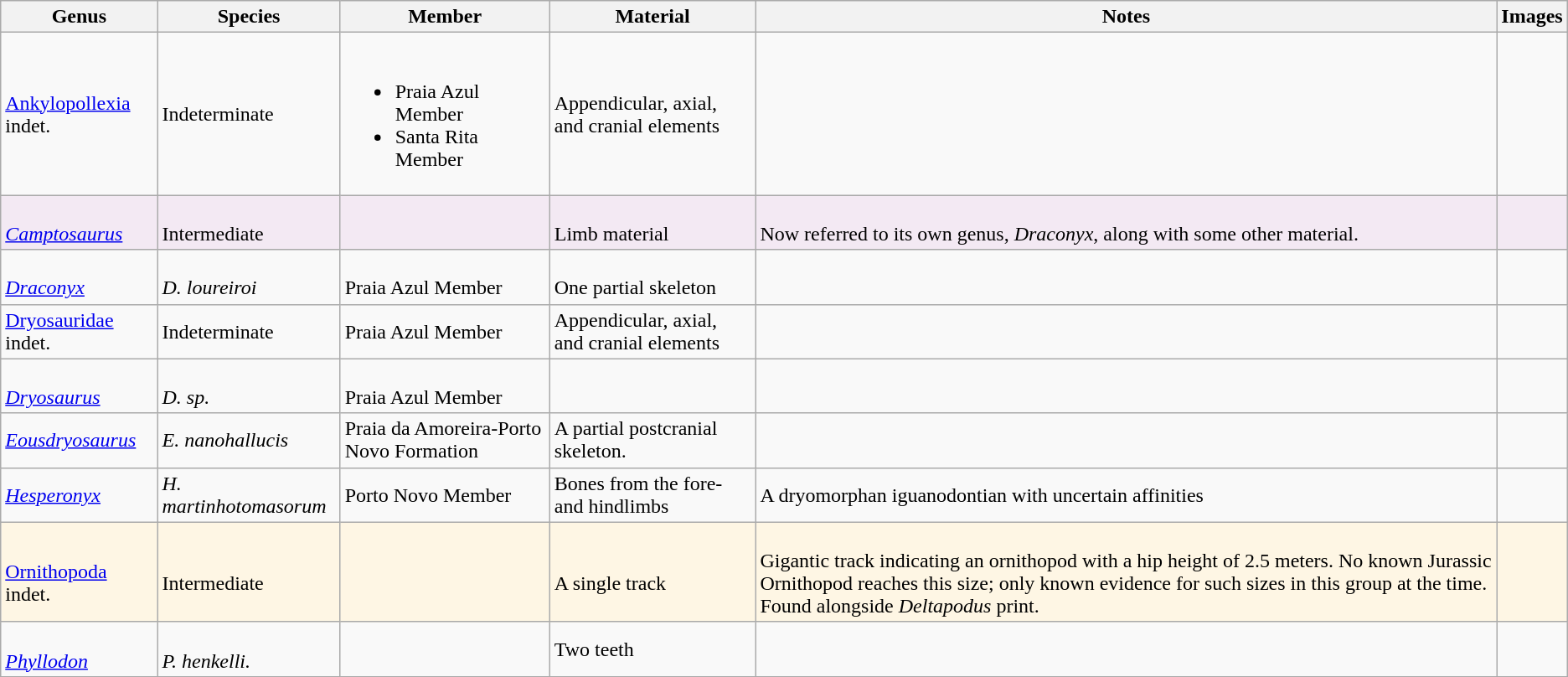<table class="wikitable" align="center">
<tr>
<th>Genus</th>
<th>Species</th>
<th>Member</th>
<th>Material</th>
<th>Notes</th>
<th>Images</th>
</tr>
<tr>
<td><a href='#'>Ankylopollexia</a> indet.</td>
<td>Indeterminate</td>
<td><br><ul><li>Praia Azul Member</li><li>Santa Rita Member</li></ul></td>
<td>Appendicular, axial, and cranial elements</td>
<td></td>
<td></td>
</tr>
<tr>
<td style="background:#f3e9f3;"><br><em><a href='#'>Camptosaurus</a></em></td>
<td style="background:#f3e9f3;"><br>Intermediate</td>
<td style="background:#f3e9f3;"></td>
<td style="background:#f3e9f3;"><br>Limb material</td>
<td style="background:#f3e9f3;"><br>Now referred to its own genus, <em>Draconyx</em>, along with some other material.</td>
<td style="background:#f3e9f3;"></td>
</tr>
<tr>
<td><br><em><a href='#'>Draconyx</a></em></td>
<td><br><em>D. loureiroi</em></td>
<td><br>Praia Azul Member</td>
<td><br>One partial skeleton</td>
<td></td>
<td></td>
</tr>
<tr>
<td><a href='#'>Dryosauridae</a> indet.</td>
<td>Indeterminate</td>
<td>Praia Azul Member</td>
<td>Appendicular, axial, and cranial elements</td>
<td></td>
<td></td>
</tr>
<tr>
<td><br><em><a href='#'>Dryosaurus</a></em></td>
<td><br><em>D. sp.</em></td>
<td><br>Praia Azul Member</td>
<td></td>
<td></td>
<td></td>
</tr>
<tr>
<td><em><a href='#'>Eousdryosaurus</a></em></td>
<td><em>E. nanohallucis</em></td>
<td>Praia da Amoreira-Porto Novo Formation</td>
<td>A partial postcranial skeleton.</td>
<td></td>
<td></td>
</tr>
<tr>
<td><em><a href='#'>Hesperonyx</a></em></td>
<td><em>H. martinhotomasorum</em></td>
<td>Porto Novo Member</td>
<td>Bones from the fore- and hindlimbs</td>
<td>A dryomorphan iguanodontian with uncertain affinities</td>
<td></td>
</tr>
<tr>
<td style="background:#FEF6E4;"><br><a href='#'>Ornithopoda</a> indet.</td>
<td style="background:#FEF6E4;"><br>Intermediate</td>
<td style="background:#FEF6E4;"></td>
<td style="background:#FEF6E4;"><br>A single track</td>
<td style="background:#FEF6E4;"><br>Gigantic track indicating an ornithopod with a hip height of 2.5 meters. No known Jurassic Ornithopod reaches this size; only known evidence for such sizes in this group at the time. Found alongside <em>Deltapodus</em> print.</td>
<td style="background:#FEF6E4;"></td>
</tr>
<tr>
<td><br><em><a href='#'>Phyllodon</a></em></td>
<td><br><em>P. henkelli.</em></td>
<td></td>
<td>Two teeth</td>
<td></td>
<td></td>
</tr>
<tr>
</tr>
</table>
